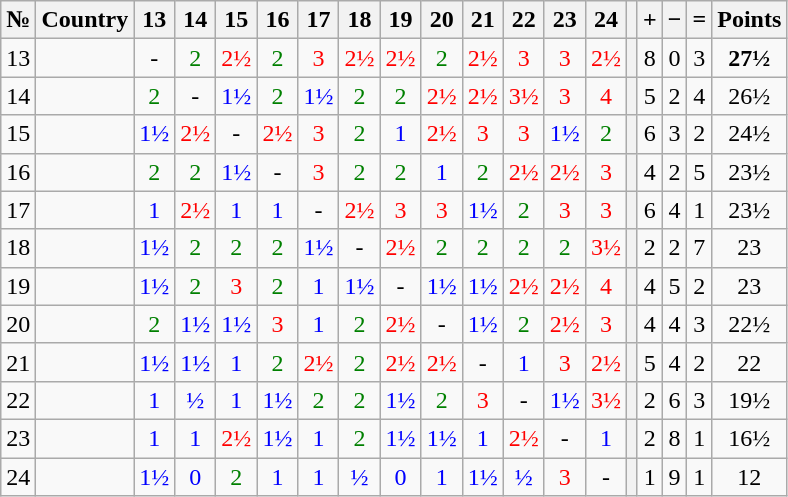<table class="wikitable" style="text-align:center">
<tr>
<th>№</th>
<th>Country</th>
<th>13</th>
<th>14</th>
<th>15</th>
<th>16</th>
<th>17</th>
<th>18</th>
<th>19</th>
<th>20</th>
<th>21</th>
<th>22</th>
<th>23</th>
<th>24</th>
<th></th>
<th>+</th>
<th>−</th>
<th>=</th>
<th>Points</th>
</tr>
<tr>
<td>13</td>
<td style="text-align: left"></td>
<td>-</td>
<td style="color: green">2</td>
<td style="color: red;">2½</td>
<td style="color: green">2</td>
<td style="color: red;">3</td>
<td style="color: red;">2½</td>
<td style="color: red;">2½</td>
<td style="color: green">2</td>
<td style="color: red;">2½</td>
<td style="color: red;">3</td>
<td style="color: red;">3</td>
<td style="color: red;">2½</td>
<th></th>
<td>8</td>
<td>0</td>
<td>3</td>
<td><strong>27½</strong></td>
</tr>
<tr>
<td>14</td>
<td style="text-align: left"></td>
<td style="color: green">2</td>
<td>-</td>
<td style="color: blue;">1½</td>
<td style="color: green">2</td>
<td style="color: blue;">1½</td>
<td style="color: green">2</td>
<td style="color: green">2</td>
<td style="color: red;">2½</td>
<td style="color: red;">2½</td>
<td style="color: red;">3½</td>
<td style="color: red;">3</td>
<td style="color: red;">4</td>
<th></th>
<td>5</td>
<td>2</td>
<td>4</td>
<td>26½</td>
</tr>
<tr>
<td>15</td>
<td style="text-align: left"></td>
<td style="color: blue;">1½</td>
<td style="color: red;">2½</td>
<td>-</td>
<td style="color: red;">2½</td>
<td style="color: red;">3</td>
<td style="color: green">2</td>
<td style="color: blue;">1</td>
<td style="color: red;">2½</td>
<td style="color: red;">3</td>
<td style="color: red;">3</td>
<td style="color: blue;">1½</td>
<td style="color: green">2</td>
<th></th>
<td>6</td>
<td>3</td>
<td>2</td>
<td>24½</td>
</tr>
<tr>
<td>16</td>
<td style="text-align: left"></td>
<td style="color: green">2</td>
<td style="color: green">2</td>
<td style="color: blue;">1½</td>
<td>-</td>
<td style="color: red;">3</td>
<td style="color: green">2</td>
<td style="color: green">2</td>
<td style="color: blue;">1</td>
<td style="color: green">2</td>
<td style="color: red;">2½</td>
<td style="color: red;">2½</td>
<td style="color: red;">3</td>
<th></th>
<td>4</td>
<td>2</td>
<td>5</td>
<td>23½</td>
</tr>
<tr>
<td>17</td>
<td style="text-align: left"></td>
<td style="color: blue;">1</td>
<td style="color: red;">2½</td>
<td style="color: blue;">1</td>
<td style="color: blue;">1</td>
<td>-</td>
<td style="color: red;">2½</td>
<td style="color: red;">3</td>
<td style="color: red;">3</td>
<td style="color: blue;">1½</td>
<td style="color: green">2</td>
<td style="color: red;">3</td>
<td style="color: red;">3</td>
<th></th>
<td>6</td>
<td>4</td>
<td>1</td>
<td>23½</td>
</tr>
<tr>
<td>18</td>
<td style="text-align: left"></td>
<td style="color: blue;">1½</td>
<td style="color: green">2</td>
<td style="color: green">2</td>
<td style="color: green">2</td>
<td style="color: blue;">1½</td>
<td>-</td>
<td style="color: red;">2½</td>
<td style="color: green">2</td>
<td style="color: green">2</td>
<td style="color: green">2</td>
<td style="color: green">2</td>
<td style="color: red;">3½</td>
<th></th>
<td>2</td>
<td>2</td>
<td>7</td>
<td>23</td>
</tr>
<tr>
<td>19</td>
<td style="text-align: left"></td>
<td style="color: blue;">1½</td>
<td style="color: green">2</td>
<td style="color: red;">3</td>
<td style="color: green">2</td>
<td style="color: blue;">1</td>
<td style="color: blue;">1½</td>
<td>-</td>
<td style="color: blue;">1½</td>
<td style="color: blue;">1½</td>
<td style="color: red;">2½</td>
<td style="color: red;">2½</td>
<td style="color: red;">4</td>
<th></th>
<td>4</td>
<td>5</td>
<td>2</td>
<td>23</td>
</tr>
<tr>
<td>20</td>
<td style="text-align: left"></td>
<td style="color: green">2</td>
<td style="color: blue;">1½</td>
<td style="color: blue;">1½</td>
<td style="color: red;">3</td>
<td style="color: blue;">1</td>
<td style="color: green">2</td>
<td style="color: red;">2½</td>
<td>-</td>
<td style="color: blue;">1½</td>
<td style="color: green">2</td>
<td style="color: red;">2½</td>
<td style="color: red;">3</td>
<th></th>
<td>4</td>
<td>4</td>
<td>3</td>
<td>22½</td>
</tr>
<tr>
<td>21</td>
<td style="text-align: left"></td>
<td style="color: blue;">1½</td>
<td style="color: blue;">1½</td>
<td style="color: blue;">1</td>
<td style="color: green">2</td>
<td style="color: red;">2½</td>
<td style="color: green">2</td>
<td style="color: red;">2½</td>
<td style="color: red;">2½</td>
<td>-</td>
<td style="color: blue;">1</td>
<td style="color: red;">3</td>
<td style="color: red;">2½</td>
<th></th>
<td>5</td>
<td>4</td>
<td>2</td>
<td>22</td>
</tr>
<tr>
<td>22</td>
<td style="text-align: left"></td>
<td style="color: blue;">1</td>
<td style="color: blue;">½</td>
<td style="color: blue;">1</td>
<td style="color: blue;">1½</td>
<td style="color: green">2</td>
<td style="color: green">2</td>
<td style="color: blue;">1½</td>
<td style="color: green">2</td>
<td style="color: red;">3</td>
<td>-</td>
<td style="color: blue;">1½</td>
<td style="color: red;">3½</td>
<th></th>
<td>2</td>
<td>6</td>
<td>3</td>
<td>19½</td>
</tr>
<tr>
<td>23</td>
<td style="text-align: left"></td>
<td style="color: blue;">1</td>
<td style="color: blue;">1</td>
<td style="color: red;">2½</td>
<td style="color: blue;">1½</td>
<td style="color: blue;">1</td>
<td style="color: green">2</td>
<td style="color: blue;">1½</td>
<td style="color: blue;">1½</td>
<td style="color: blue;">1</td>
<td style="color: red;">2½</td>
<td>-</td>
<td style="color: blue;">1</td>
<th></th>
<td>2</td>
<td>8</td>
<td>1</td>
<td>16½</td>
</tr>
<tr>
<td>24</td>
<td style="text-align: left"></td>
<td style="color: blue;">1½</td>
<td style="color: blue;">0</td>
<td style="color: green">2</td>
<td style="color: blue;">1</td>
<td style="color: blue;">1</td>
<td style="color: blue;">½</td>
<td style="color: blue;">0</td>
<td style="color: blue;">1</td>
<td style="color: blue;">1½</td>
<td style="color: blue;">½</td>
<td style="color: red;">3</td>
<td>-</td>
<th></th>
<td>1</td>
<td>9</td>
<td>1</td>
<td>12</td>
</tr>
</table>
